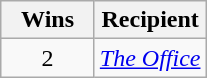<table class="wikitable sortable" style="text-align: center">
<tr>
<th scope="col" style="width:55px;">Wins</th>
<th scope="col" style="text-align:center;">Recipient</th>
</tr>
<tr>
<td rowspan=1 style="text-align:center">2</td>
<td><em><a href='#'>The Office</a></em></td>
</tr>
</table>
